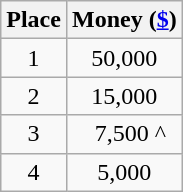<table class=wikitable style="text-align:center">
<tr>
<th>Place</th>
<th>Money (<a href='#'>$</a>)</th>
</tr>
<tr>
<td>1</td>
<td>50,000</td>
</tr>
<tr>
<td>2</td>
<td>15,000</td>
</tr>
<tr>
<td>3</td>
<td>  7,500 ^</td>
</tr>
<tr>
<td>4</td>
<td>5,000</td>
</tr>
</table>
